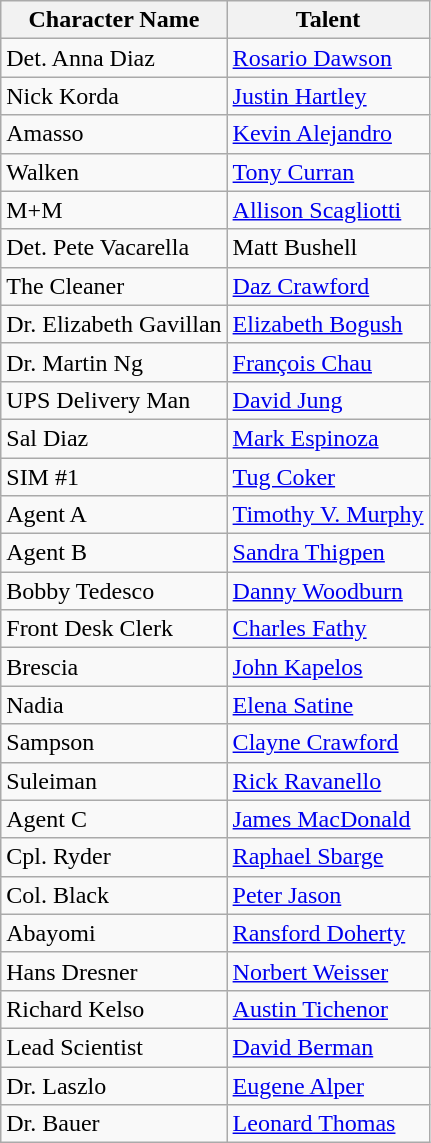<table class="wikitable">
<tr>
<th>Character Name</th>
<th>Talent</th>
</tr>
<tr>
<td>Det. Anna Diaz</td>
<td><a href='#'>Rosario Dawson</a></td>
</tr>
<tr>
<td>Nick Korda</td>
<td><a href='#'>Justin Hartley</a></td>
</tr>
<tr>
<td>Amasso</td>
<td><a href='#'>Kevin Alejandro</a></td>
</tr>
<tr>
<td>Walken</td>
<td><a href='#'>Tony Curran</a></td>
</tr>
<tr>
<td>M+M</td>
<td><a href='#'>Allison Scagliotti</a></td>
</tr>
<tr>
<td>Det. Pete Vacarella</td>
<td>Matt Bushell</td>
</tr>
<tr>
<td>The Cleaner</td>
<td><a href='#'>Daz Crawford</a></td>
</tr>
<tr>
<td>Dr. Elizabeth Gavillan</td>
<td><a href='#'>Elizabeth Bogush</a></td>
</tr>
<tr>
<td>Dr. Martin Ng</td>
<td><a href='#'>François Chau</a></td>
</tr>
<tr>
<td>UPS Delivery Man</td>
<td><a href='#'>David Jung</a></td>
</tr>
<tr>
<td>Sal Diaz</td>
<td><a href='#'>Mark Espinoza</a></td>
</tr>
<tr>
<td>SIM #1</td>
<td><a href='#'>Tug Coker</a></td>
</tr>
<tr>
<td>Agent A</td>
<td><a href='#'>Timothy V. Murphy</a></td>
</tr>
<tr>
<td>Agent B</td>
<td><a href='#'>Sandra Thigpen</a></td>
</tr>
<tr>
<td>Bobby Tedesco</td>
<td><a href='#'>Danny Woodburn</a></td>
</tr>
<tr>
<td>Front Desk Clerk</td>
<td><a href='#'>Charles Fathy</a></td>
</tr>
<tr>
<td>Brescia</td>
<td><a href='#'>John Kapelos</a></td>
</tr>
<tr>
<td>Nadia</td>
<td><a href='#'>Elena Satine</a></td>
</tr>
<tr>
<td>Sampson</td>
<td><a href='#'>Clayne Crawford</a></td>
</tr>
<tr>
<td>Suleiman</td>
<td><a href='#'>Rick Ravanello</a></td>
</tr>
<tr>
<td>Agent C</td>
<td><a href='#'>James MacDonald</a></td>
</tr>
<tr>
<td>Cpl. Ryder</td>
<td><a href='#'>Raphael Sbarge</a></td>
</tr>
<tr>
<td>Col. Black</td>
<td><a href='#'>Peter Jason</a></td>
</tr>
<tr>
<td>Abayomi</td>
<td><a href='#'>Ransford Doherty</a></td>
</tr>
<tr>
<td>Hans Dresner</td>
<td><a href='#'>Norbert Weisser</a></td>
</tr>
<tr>
<td>Richard Kelso</td>
<td><a href='#'>Austin Tichenor</a></td>
</tr>
<tr>
<td>Lead Scientist</td>
<td><a href='#'>David Berman</a></td>
</tr>
<tr>
<td>Dr. Laszlo</td>
<td><a href='#'>Eugene Alper</a></td>
</tr>
<tr>
<td>Dr. Bauer</td>
<td><a href='#'>Leonard Thomas</a></td>
</tr>
</table>
